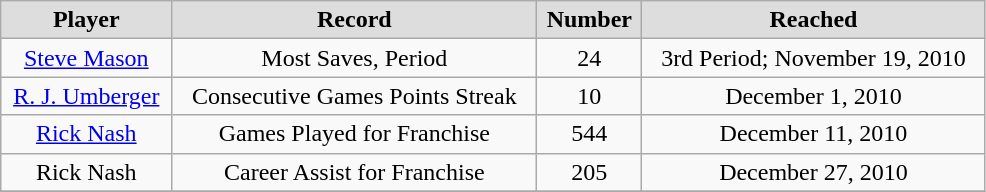<table class="wikitable" width="52%">
<tr align="center" bgcolor="#dddddd">
<td><strong>Player</strong></td>
<td><strong>Record</strong></td>
<td><strong>Number</strong></td>
<td><strong>Reached</strong></td>
</tr>
<tr align=center>
<td><a href='#'>Steve Mason</a></td>
<td>Most Saves, Period</td>
<td>24</td>
<td>3rd Period; November 19, 2010</td>
</tr>
<tr align=center>
<td><a href='#'>R. J. Umberger</a></td>
<td>Consecutive Games Points Streak</td>
<td>10</td>
<td>December 1, 2010</td>
</tr>
<tr align=center>
<td><a href='#'>Rick Nash</a></td>
<td>Games Played for Franchise</td>
<td>544</td>
<td>December 11, 2010</td>
</tr>
<tr align=center>
<td>Rick Nash</td>
<td>Career Assist for Franchise</td>
<td>205</td>
<td>December 27, 2010</td>
</tr>
<tr>
</tr>
</table>
